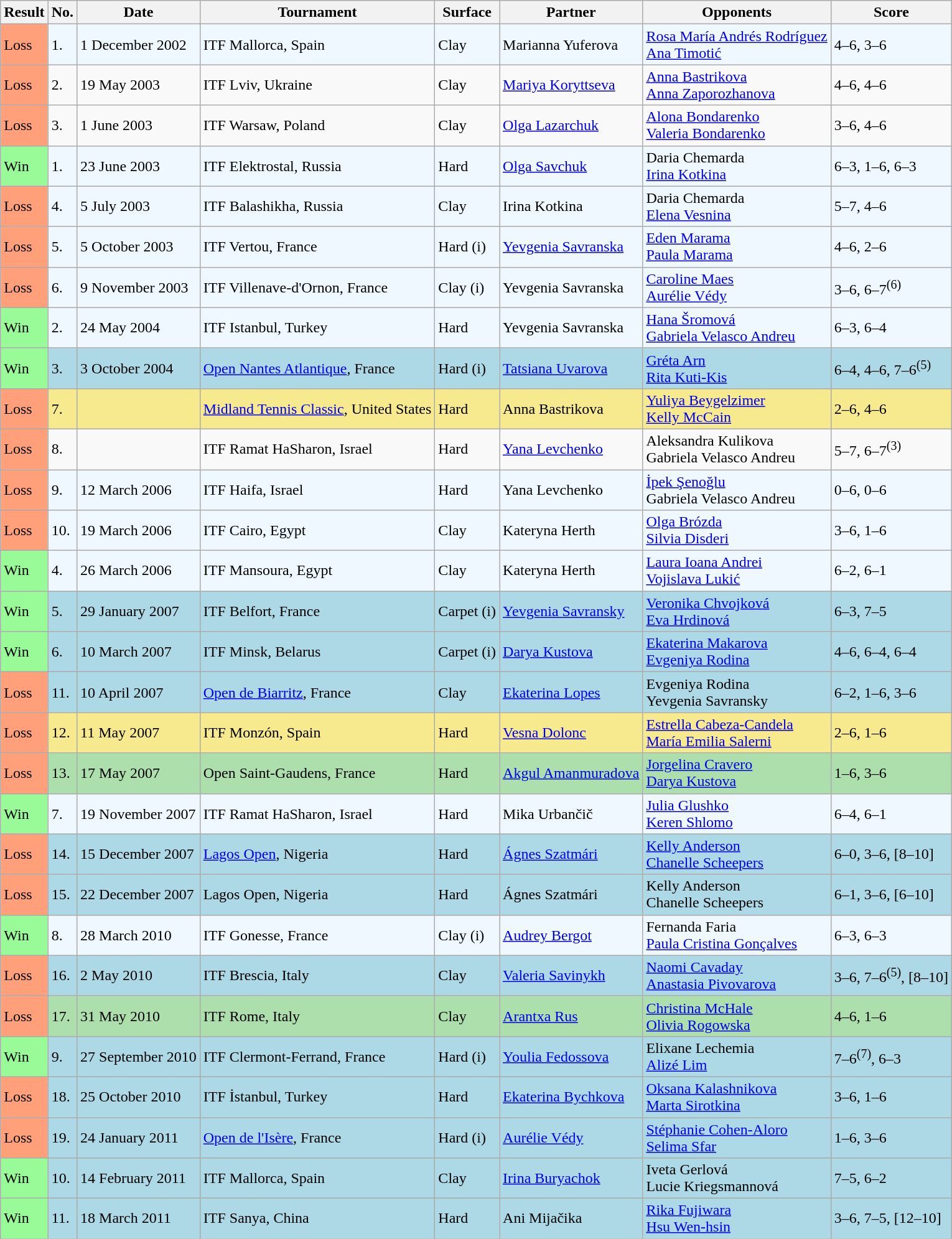<table class="sortable wikitable">
<tr>
<th>Result</th>
<th>No.</th>
<th>Date</th>
<th>Tournament</th>
<th>Surface</th>
<th>Partner</th>
<th>Opponents</th>
<th class="unsortable">Score</th>
</tr>
<tr style="background:#f0f8ff;">
<td style="background:#ffa07a;">Loss</td>
<td>1.</td>
<td>1 December 2002</td>
<td>ITF Mallorca, Spain</td>
<td>Clay</td>
<td> Marianna Yuferova</td>
<td> <a href='#'>Rosa María Andrés Rodríguez</a> <br>  <a href='#'>Ana Timotić</a></td>
<td>4–6, 3–6</td>
</tr>
<tr>
<td style="background:#ffa07a;">Loss</td>
<td>2.</td>
<td>19 May 2003</td>
<td>ITF Lviv, Ukraine</td>
<td>Clay</td>
<td> <a href='#'>Mariya Koryttseva</a></td>
<td> <a href='#'>Anna Bastrikova</a> <br>  <a href='#'>Anna Zaporozhanova</a></td>
<td>4–6, 4–6</td>
</tr>
<tr>
<td style="background:#ffa07a;">Loss</td>
<td>3.</td>
<td>1 June 2003</td>
<td>ITF Warsaw, Poland</td>
<td>Clay</td>
<td> <a href='#'>Olga Lazarchuk</a></td>
<td> <a href='#'>Alona Bondarenko</a> <br>  <a href='#'>Valeria Bondarenko</a></td>
<td>3–6, 4–6</td>
</tr>
<tr style="background:#f0f8ff;">
<td style="background:#98fb98;">Win</td>
<td>1.</td>
<td>23 June 2003</td>
<td>ITF Elektrostal, Russia</td>
<td>Hard</td>
<td> <a href='#'>Olga Savchuk</a></td>
<td> Daria Chemarda <br>  <a href='#'>Irina Kotkina</a></td>
<td>6–3, 1–6, 6–3</td>
</tr>
<tr style="background:#f0f8ff;">
<td style="background:#ffa07a;">Loss</td>
<td>4.</td>
<td>5 July 2003</td>
<td>ITF Balashikha, Russia</td>
<td>Clay</td>
<td> Irina Kotkina</td>
<td> Daria Chemarda <br>  <a href='#'>Elena Vesnina</a></td>
<td>5–7, 4–6</td>
</tr>
<tr style="background:#f0f8ff;">
<td style="background:#ffa07a;">Loss</td>
<td>5.</td>
<td>5 October 2003</td>
<td>ITF Vertou, France</td>
<td>Hard (i)</td>
<td> <a href='#'>Yevgenia Savranska</a></td>
<td> <a href='#'>Eden Marama</a> <br>  <a href='#'>Paula Marama</a></td>
<td>4–6, 2–6</td>
</tr>
<tr style="background:#f0f8ff;">
<td style="background:#ffa07a;">Loss</td>
<td>6.</td>
<td>9 November 2003</td>
<td>ITF Villenave-d'Ornon, France</td>
<td>Clay (i)</td>
<td> Yevgenia Savranska</td>
<td> <a href='#'>Caroline Maes</a> <br>  <a href='#'>Aurélie Védy</a></td>
<td>3–6, 6–7<sup>(6)</sup></td>
</tr>
<tr style="background:#f0f8ff;">
<td style="background:#98fb98;">Win</td>
<td>2.</td>
<td>24 May 2004</td>
<td>ITF Istanbul, Turkey</td>
<td>Hard</td>
<td> Yevgenia Savranska</td>
<td> <a href='#'>Hana Šromová</a> <br>  <a href='#'>Gabriela Velasco Andreu</a></td>
<td>6–3, 6–4</td>
</tr>
<tr style="background:lightblue;">
<td style="background:#98fb98;">Win</td>
<td>3.</td>
<td>3 October 2004</td>
<td><a href='#'>Open Nantes Atlantique</a>, France</td>
<td>Hard (i)</td>
<td> <a href='#'>Tatsiana Uvarova</a></td>
<td> <a href='#'>Gréta Arn</a> <br>  <a href='#'>Rita Kuti-Kis</a></td>
<td>6–4, 4–6, 7–6<sup>(5)</sup></td>
</tr>
<tr style="background:#f7e98e;">
<td style="background:#ffa07a;">Loss</td>
<td>7.</td>
<td></td>
<td><a href='#'>Midland Tennis Classic</a>, United States</td>
<td>Hard</td>
<td> Anna Bastrikova</td>
<td> <a href='#'>Yuliya Beygelzimer</a> <br>  <a href='#'>Kelly McCain</a></td>
<td>2–6, 4–6</td>
</tr>
<tr>
<td style="background:#ffa07a;">Loss</td>
<td>8.</td>
<td></td>
<td>ITF Ramat HaSharon, Israel</td>
<td>Hard</td>
<td> <a href='#'>Yana Levchenko</a></td>
<td> Aleksandra Kulikova <br>  Gabriela Velasco Andreu</td>
<td>5–7, 6–7<sup>(3)</sup></td>
</tr>
<tr style="background:#f0f8ff;">
<td style="background:#ffa07a;">Loss</td>
<td>9.</td>
<td>12 March 2006</td>
<td>ITF Haifa, Israel</td>
<td>Hard</td>
<td> Yana Levchenko</td>
<td> <a href='#'>İpek Şenoğlu</a> <br>  Gabriela Velasco Andreu</td>
<td>0–6, 0–6</td>
</tr>
<tr style="background:#f0f8ff;">
<td style="background:#ffa07a;">Loss</td>
<td>10.</td>
<td>19 March 2006</td>
<td>ITF Cairo, Egypt</td>
<td>Clay</td>
<td> Kateryna Herth</td>
<td> <a href='#'>Olga Brózda</a> <br>  <a href='#'>Silvia Disderi</a></td>
<td>3–6, 1–6</td>
</tr>
<tr style="background:#f0f8ff;">
<td style="background:#98fb98;">Win</td>
<td>4.</td>
<td>26 March 2006</td>
<td>ITF Mansoura, Egypt</td>
<td>Clay</td>
<td> Kateryna Herth</td>
<td> <a href='#'>Laura Ioana Andrei</a> <br>  <a href='#'>Vojislava Lukić</a></td>
<td>6–2, 6–1</td>
</tr>
<tr style="background:lightblue;">
<td style="background:#98fb98;">Win</td>
<td>5.</td>
<td>29 January 2007</td>
<td>ITF Belfort, France</td>
<td>Carpet (i)</td>
<td> <a href='#'>Yevgenia Savransky</a></td>
<td> <a href='#'>Veronika Chvojková</a> <br>  <a href='#'>Eva Hrdinová</a></td>
<td>6–3, 7–5</td>
</tr>
<tr style="background:lightblue;">
<td style="background:#98fb98;">Win</td>
<td>6.</td>
<td>10 March 2007</td>
<td>ITF Minsk, Belarus</td>
<td>Carpet (i)</td>
<td> <a href='#'>Darya Kustova</a></td>
<td> <a href='#'>Ekaterina Makarova</a> <br>  <a href='#'>Evgeniya Rodina</a></td>
<td>4–6, 6–4, 6–4</td>
</tr>
<tr style="background:lightblue;">
<td style="background:#ffa07a;">Loss</td>
<td>11.</td>
<td>10 April 2007</td>
<td><a href='#'>Open de Biarritz</a>, France</td>
<td>Clay</td>
<td> <a href='#'>Ekaterina Lopes</a></td>
<td> Evgeniya Rodina <br>  Yevgenia Savransky</td>
<td>6–2, 1–6, 3–6</td>
</tr>
<tr style="background:#f7e98e;">
<td style="background:#ffa07a;">Loss</td>
<td>12.</td>
<td>11 May 2007</td>
<td>ITF Monzón, Spain</td>
<td>Hard</td>
<td> <a href='#'>Vesna Dolonc</a></td>
<td> <a href='#'>Estrella Cabeza-Candela</a> <br>  <a href='#'>María Emilia Salerni</a></td>
<td>2–6, 1–6</td>
</tr>
<tr style="background:#addfad;">
<td style="background:#ffa07a;">Loss</td>
<td>13.</td>
<td>17 May 2007</td>
<td>Open Saint-Gaudens, France</td>
<td>Hard</td>
<td> <a href='#'>Akgul Amanmuradova</a></td>
<td> <a href='#'>Jorgelina Cravero</a> <br>  <a href='#'>Darya Kustova</a></td>
<td>1–6, 3–6</td>
</tr>
<tr style="background:#f0f8ff;">
<td style="background:#98fb98;">Win</td>
<td>7.</td>
<td>19 November 2007</td>
<td>ITF Ramat HaSharon, Israel</td>
<td>Hard</td>
<td> Mika Urbančič</td>
<td> <a href='#'>Julia Glushko</a> <br>  <a href='#'>Keren Shlomo</a></td>
<td>6–4, 6–1</td>
</tr>
<tr style="background:lightblue;">
<td style="background:#ffa07a;">Loss</td>
<td>14.</td>
<td>15 December 2007</td>
<td><a href='#'>Lagos Open</a>, Nigeria</td>
<td>Hard</td>
<td> <a href='#'>Ágnes Szatmári</a></td>
<td> <a href='#'>Kelly Anderson</a> <br>  <a href='#'>Chanelle Scheepers</a></td>
<td>6–0, 3–6, [8–10]</td>
</tr>
<tr style="background:lightblue;">
<td style="background:#ffa07a;">Loss</td>
<td>15.</td>
<td>22 December 2007</td>
<td>Lagos Open, Nigeria</td>
<td>Hard</td>
<td> Ágnes Szatmári</td>
<td> Kelly Anderson <br>  Chanelle Scheepers</td>
<td>6–1, 3–6, [6–10]</td>
</tr>
<tr style="background:#f0f8ff;">
<td style="background:#98fb98;">Win</td>
<td>8.</td>
<td>28 March 2010</td>
<td>ITF Gonesse, France</td>
<td>Clay (i)</td>
<td> <a href='#'>Audrey Bergot</a></td>
<td> Fernanda Faria <br>  <a href='#'>Paula Cristina Gonçalves</a></td>
<td>6–3, 6–3</td>
</tr>
<tr style="background:lightblue;">
<td style="background:#ffa07a;">Loss</td>
<td>16.</td>
<td>2 May 2010</td>
<td>ITF Brescia, Italy</td>
<td>Clay</td>
<td> <a href='#'>Valeria Savinykh</a></td>
<td> <a href='#'>Naomi Cavaday</a> <br>  <a href='#'>Anastasia Pivovarova</a></td>
<td>3–6, 7–6<sup>(5)</sup>, [8–10]</td>
</tr>
<tr style="background:#addfad;">
<td style="background:#ffa07a;">Loss</td>
<td>17.</td>
<td>31 May 2010</td>
<td>ITF Rome, Italy</td>
<td>Clay</td>
<td> <a href='#'>Arantxa Rus</a></td>
<td> <a href='#'>Christina McHale</a> <br>  <a href='#'>Olivia Rogowska</a></td>
<td>4–6, 1–6</td>
</tr>
<tr style="background:lightblue;">
<td style="background:#98fb98;">Win</td>
<td>9.</td>
<td>27 September 2010</td>
<td>ITF Clermont-Ferrand, France</td>
<td>Hard (i)</td>
<td> <a href='#'>Youlia Fedossova</a></td>
<td> Elixane Lechemia <br>  <a href='#'>Alizé Lim</a></td>
<td>7–6<sup>(7)</sup>, 6–3</td>
</tr>
<tr style="background:lightblue;">
<td style="background:#ffa07a;">Loss</td>
<td>18.</td>
<td>25 October 2010</td>
<td>ITF İstanbul, Turkey</td>
<td>Hard</td>
<td> <a href='#'>Ekaterina Bychkova</a></td>
<td> <a href='#'>Oksana Kalashnikova</a> <br>  <a href='#'>Marta Sirotkina</a></td>
<td>3–6, 1–6</td>
</tr>
<tr style="background:lightblue;">
<td style="background:#ffa07a;">Loss</td>
<td>19.</td>
<td>24 January 2011</td>
<td><a href='#'>Open de l'Isère</a>, France</td>
<td>Hard (i)</td>
<td> <a href='#'>Aurélie Védy</a></td>
<td> <a href='#'>Stéphanie Cohen-Aloro</a> <br>  <a href='#'>Selima Sfar</a></td>
<td>1–6, 3–6</td>
</tr>
<tr style="background:lightblue;">
<td style="background:#98fb98;">Win</td>
<td>10.</td>
<td>14 February 2011</td>
<td>ITF Mallorca, Spain</td>
<td>Clay</td>
<td> <a href='#'>Irina Buryachok</a></td>
<td> Iveta Gerlová <br>  Lucie Kriegsmannová</td>
<td>7–5, 6–2</td>
</tr>
<tr style="background:lightblue;">
<td style="background:#98fb98;">Win</td>
<td>11.</td>
<td>18 March 2011</td>
<td>ITF Sanya, China</td>
<td>Hard</td>
<td> Ani Mijačika</td>
<td> <a href='#'>Rika Fujiwara</a> <br>  <a href='#'>Hsu Wen-hsin</a></td>
<td>3–6, 7–5, [12–10]</td>
</tr>
</table>
